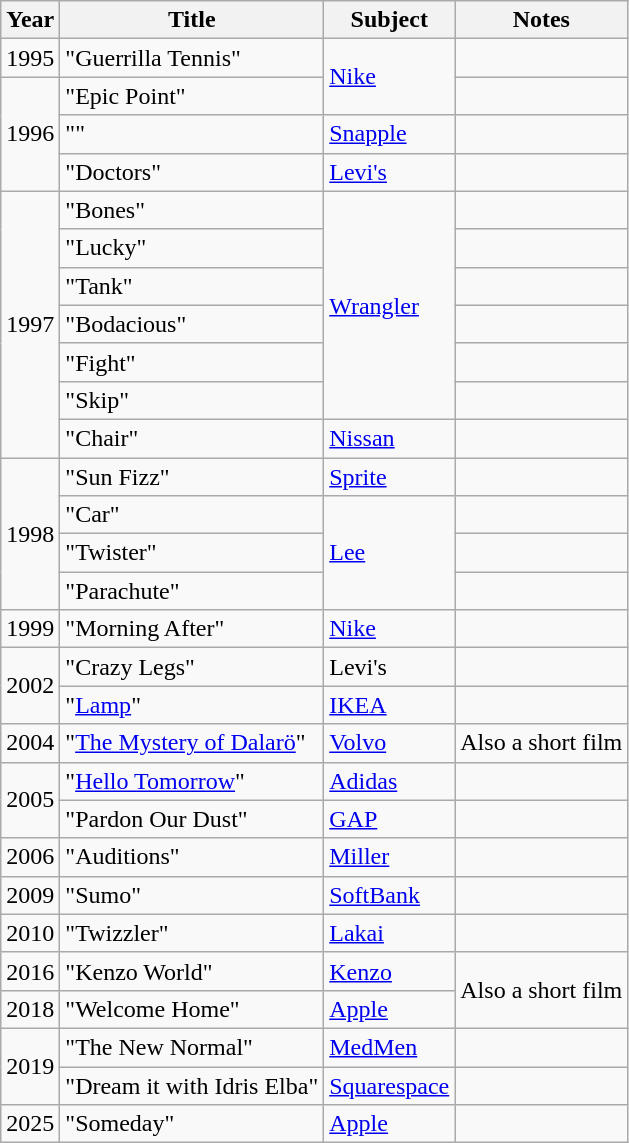<table class="wikitable">
<tr>
<th>Year</th>
<th>Title</th>
<th>Subject</th>
<th class="unsortable">Notes</th>
</tr>
<tr>
<td>1995</td>
<td>"Guerrilla Tennis"</td>
<td rowspan="2"><a href='#'>Nike</a></td>
<td></td>
</tr>
<tr>
<td rowspan="3">1996</td>
<td>"Epic Point"</td>
<td></td>
</tr>
<tr>
<td>""</td>
<td><a href='#'>Snapple</a></td>
<td></td>
</tr>
<tr>
<td>"Doctors"</td>
<td><a href='#'>Levi's</a></td>
<td></td>
</tr>
<tr>
<td rowspan=7>1997</td>
<td>"Bones"</td>
<td rowspan=6><a href='#'>Wrangler</a></td>
<td></td>
</tr>
<tr>
<td>"Lucky"</td>
<td></td>
</tr>
<tr>
<td>"Tank"</td>
<td></td>
</tr>
<tr>
<td>"Bodacious"</td>
<td></td>
</tr>
<tr>
<td>"Fight"</td>
<td></td>
</tr>
<tr>
<td>"Skip"</td>
<td></td>
</tr>
<tr>
<td>"Chair"</td>
<td><a href='#'>Nissan</a></td>
<td></td>
</tr>
<tr>
<td rowspan=4>1998</td>
<td>"Sun Fizz"</td>
<td><a href='#'>Sprite</a></td>
<td></td>
</tr>
<tr>
<td>"Car"</td>
<td rowspan=3><a href='#'>Lee</a></td>
<td></td>
</tr>
<tr>
<td>"Twister"</td>
<td></td>
</tr>
<tr>
<td>"Parachute"</td>
<td></td>
</tr>
<tr>
<td>1999</td>
<td>"Morning After"</td>
<td><a href='#'>Nike</a></td>
<td></td>
</tr>
<tr>
<td rowspan=2>2002</td>
<td>"Crazy Legs"</td>
<td>Levi's</td>
<td></td>
</tr>
<tr>
<td>"<a href='#'>Lamp</a>"</td>
<td><a href='#'>IKEA</a></td>
<td></td>
</tr>
<tr>
<td>2004</td>
<td>"<a href='#'>The Mystery of Dalarö</a>"</td>
<td><a href='#'>Volvo</a></td>
<td>Also a short film</td>
</tr>
<tr>
<td rowspan=2>2005</td>
<td>"<a href='#'>Hello Tomorrow</a>"</td>
<td><a href='#'>Adidas</a></td>
<td></td>
</tr>
<tr>
<td>"Pardon Our Dust"</td>
<td><a href='#'>GAP</a></td>
<td></td>
</tr>
<tr>
<td>2006</td>
<td>"Auditions"</td>
<td><a href='#'>Miller</a></td>
<td></td>
</tr>
<tr>
<td>2009</td>
<td>"Sumo"</td>
<td><a href='#'>SoftBank</a></td>
<td></td>
</tr>
<tr>
<td>2010</td>
<td>"Twizzler"</td>
<td><a href='#'>Lakai</a></td>
<td></td>
</tr>
<tr>
<td>2016</td>
<td>"Kenzo World"</td>
<td><a href='#'>Kenzo</a></td>
<td rowspan="2">Also a short film</td>
</tr>
<tr>
<td>2018</td>
<td>"Welcome Home"</td>
<td><a href='#'>Apple</a></td>
</tr>
<tr>
<td rowspan=2>2019</td>
<td>"The New Normal"</td>
<td><a href='#'>MedMen</a></td>
<td></td>
</tr>
<tr>
<td>"Dream it with Idris Elba"</td>
<td><a href='#'>Squarespace</a></td>
<td></td>
</tr>
<tr>
<td>2025</td>
<td>"Someday"</td>
<td><a href='#'>Apple</a></td>
<td></td>
</tr>
</table>
